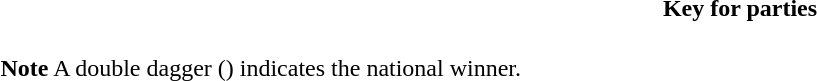<table class="toccolours" style="width:62em">
<tr>
<th>Key for parties</th>
</tr>
<tr>
<td><br>






<strong>Note</strong>  A double dagger () indicates the national winner.</td>
</tr>
</table>
